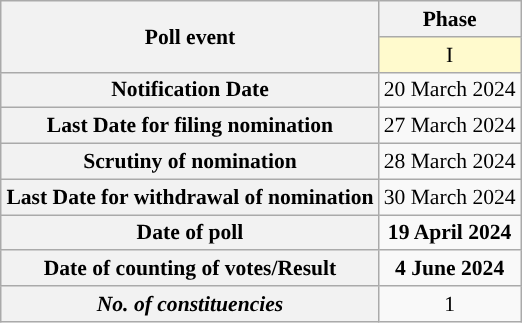<table class="wikitable" style="text-align:center;margin:auto;font-size:90%;">
<tr>
<th rowspan=2>Poll event</th>
<th>Phase</th>
</tr>
<tr>
<td bgcolor=#FFFACD>I</td>
</tr>
<tr>
<th>Notification Date</th>
<td>20 March 2024</td>
</tr>
<tr>
<th>Last Date for filing nomination</th>
<td>27 March 2024</td>
</tr>
<tr>
<th>Scrutiny of nomination</th>
<td>28 March 2024</td>
</tr>
<tr>
<th>Last Date for withdrawal of nomination</th>
<td>30 March 2024</td>
</tr>
<tr>
<th>Date of poll</th>
<td><strong>19 April 2024</strong></td>
</tr>
<tr>
<th>Date of counting of votes/Result</th>
<td><strong>4 June 2024</strong></td>
</tr>
<tr>
<th><strong><em>No. of constituencies</em></strong></th>
<td>1</td>
</tr>
</table>
